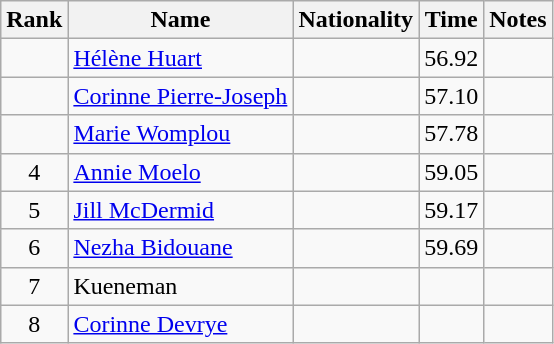<table class="wikitable sortable" style="text-align:center">
<tr>
<th>Rank</th>
<th>Name</th>
<th>Nationality</th>
<th>Time</th>
<th>Notes</th>
</tr>
<tr>
<td></td>
<td align=left><a href='#'>Hélène Huart</a></td>
<td align=left></td>
<td>56.92</td>
<td></td>
</tr>
<tr>
<td></td>
<td align=left><a href='#'>Corinne Pierre-Joseph</a></td>
<td align=left></td>
<td>57.10</td>
<td></td>
</tr>
<tr>
<td></td>
<td align=left><a href='#'>Marie Womplou</a></td>
<td align=left></td>
<td>57.78</td>
<td></td>
</tr>
<tr>
<td>4</td>
<td align=left><a href='#'>Annie Moelo</a></td>
<td align=left></td>
<td>59.05</td>
<td></td>
</tr>
<tr>
<td>5</td>
<td align=left><a href='#'>Jill McDermid</a></td>
<td align=left></td>
<td>59.17</td>
<td></td>
</tr>
<tr>
<td>6</td>
<td align=left><a href='#'>Nezha Bidouane</a></td>
<td align=left></td>
<td>59.69</td>
<td></td>
</tr>
<tr>
<td>7</td>
<td align=left>Kueneman</td>
<td align=left></td>
<td></td>
<td></td>
</tr>
<tr>
<td>8</td>
<td align=left><a href='#'>Corinne Devrye</a></td>
<td align=left></td>
<td></td>
<td></td>
</tr>
</table>
